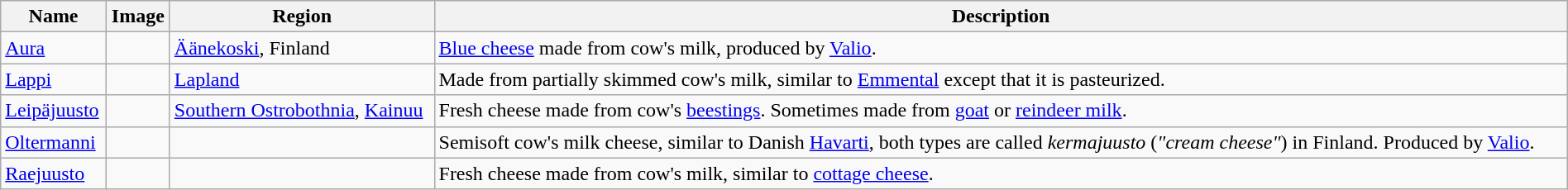<table class="wikitable sortable" style="width:100%">
<tr>
<th>Name</th>
<th class="unsortable">Image</th>
<th>Region</th>
<th>Description</th>
</tr>
<tr>
<td><a href='#'>Aura</a></td>
<td></td>
<td><a href='#'>Äänekoski</a>, Finland</td>
<td><a href='#'>Blue cheese</a> made from cow's milk, produced by <a href='#'>Valio</a>.</td>
</tr>
<tr>
<td><a href='#'>Lappi</a></td>
<td></td>
<td><a href='#'>Lapland</a></td>
<td>Made from partially skimmed cow's milk, similar to <a href='#'>Emmental</a> except that it is pasteurized.</td>
</tr>
<tr>
<td><a href='#'>Leipäjuusto</a></td>
<td></td>
<td><a href='#'>Southern Ostrobothnia</a>, <a href='#'>Kainuu</a></td>
<td>Fresh cheese made from cow's <a href='#'>beestings</a>. Sometimes made from <a href='#'>goat</a> or <a href='#'>reindeer milk</a>.</td>
</tr>
<tr>
<td><a href='#'>Oltermanni</a></td>
<td></td>
<td></td>
<td>Semisoft cow's milk cheese, similar to Danish <a href='#'>Havarti</a>, both types are called <em>kermajuusto</em> (<em>"cream cheese"</em>) in Finland. Produced by <a href='#'>Valio</a>.</td>
</tr>
<tr>
<td><a href='#'>Raejuusto</a></td>
<td></td>
<td></td>
<td>Fresh cheese made from cow's milk, similar to <a href='#'>cottage cheese</a>.</td>
</tr>
</table>
